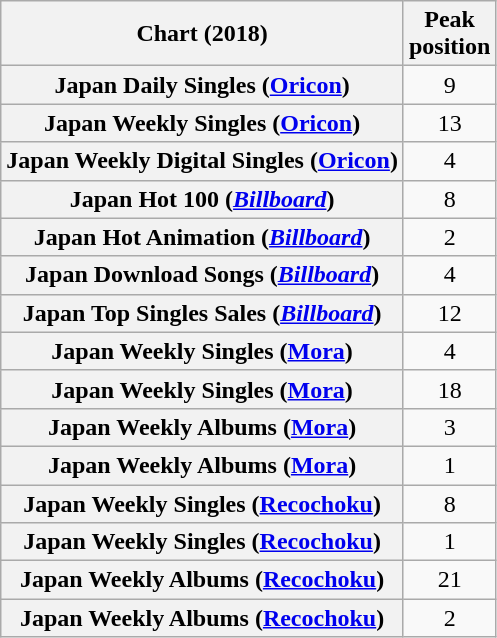<table class="wikitable sortable plainrowheaders" style="text-align:center;">
<tr>
<th scope="col">Chart (2018)</th>
<th scope="col">Peak<br>position</th>
</tr>
<tr>
<th scope="row">Japan Daily Singles (<a href='#'>Oricon</a>)</th>
<td style="text-align:center;">9</td>
</tr>
<tr>
<th scope="row">Japan Weekly Singles (<a href='#'>Oricon</a>)</th>
<td style="text-align:center;">13</td>
</tr>
<tr>
<th scope="row">Japan Weekly Digital Singles (<a href='#'>Oricon</a>)</th>
<td style="text-align:center;">4</td>
</tr>
<tr>
<th scope="row">Japan Hot 100 (<em><a href='#'>Billboard</a></em>)</th>
<td style="text-align:center;">8</td>
</tr>
<tr>
<th scope="row">Japan Hot Animation (<em><a href='#'>Billboard</a></em>)</th>
<td style="text-align:center;">2</td>
</tr>
<tr>
<th scope="row">Japan Download Songs (<em><a href='#'>Billboard</a></em>)</th>
<td style="text-align:center;">4</td>
</tr>
<tr>
<th scope="row">Japan Top Singles Sales (<em><a href='#'>Billboard</a></em>)</th>
<td style="text-align:center;">12</td>
</tr>
<tr>
<th scope="row">Japan Weekly Singles (<a href='#'>Mora</a>) </th>
<td style="text-align:center;">4</td>
</tr>
<tr>
<th scope="row">Japan Weekly Singles (<a href='#'>Mora</a>) </th>
<td style="text-align:center;">18</td>
</tr>
<tr>
<th scope="row">Japan Weekly Albums (<a href='#'>Mora</a>) </th>
<td style="text-align:center;">3</td>
</tr>
<tr>
<th scope="row">Japan Weekly Albums (<a href='#'>Mora</a>) </th>
<td style="text-align:center;">1</td>
</tr>
<tr>
<th scope="row">Japan Weekly Singles (<a href='#'>Recochoku</a>) </th>
<td style="text-align:center;">8</td>
</tr>
<tr>
<th scope="row">Japan Weekly Singles (<a href='#'>Recochoku</a>) </th>
<td style="text-align:center;">1</td>
</tr>
<tr>
<th scope="row">Japan Weekly Albums (<a href='#'>Recochoku</a>) </th>
<td style="text-align:center;">21</td>
</tr>
<tr>
<th scope="row">Japan Weekly Albums (<a href='#'>Recochoku</a>) </th>
<td style="text-align:center;">2</td>
</tr>
</table>
